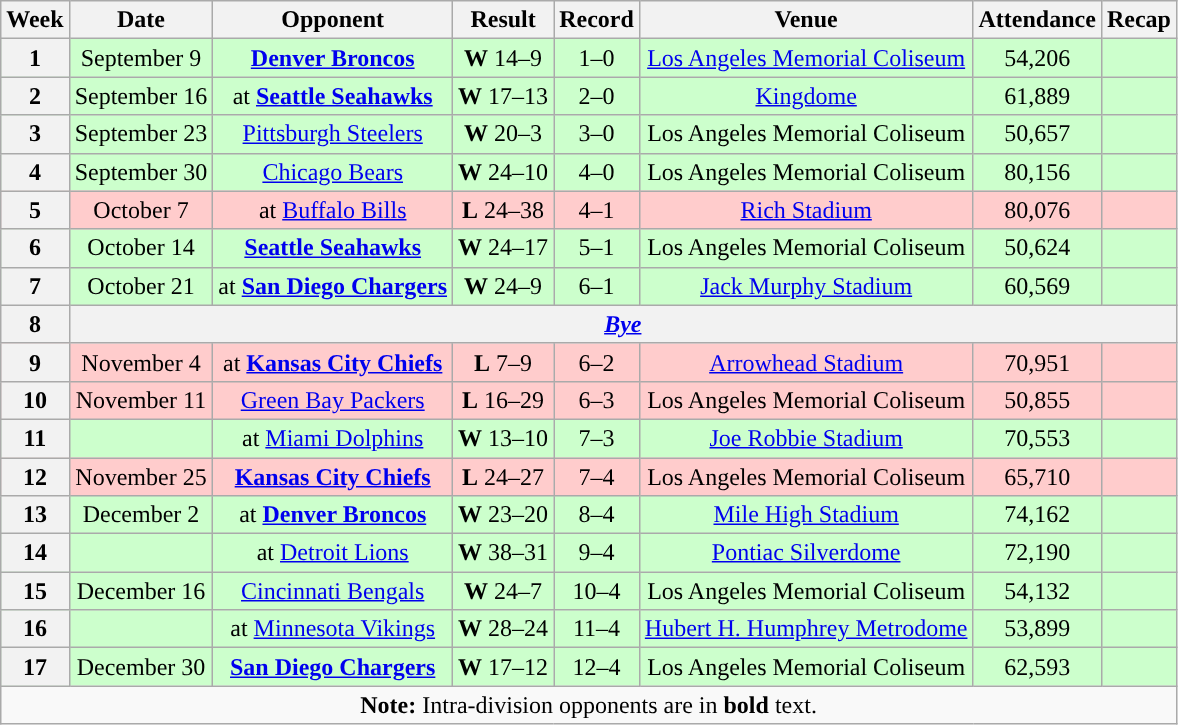<table class="wikitable" style="text-align:center">
<tr>
<th>Week</th>
<th>Date</th>
<th>Opponent</th>
<th>Result</th>
<th>Record</th>
<th>Venue</th>
<th>Attendance</th>
<th>Recap</th>
</tr>
<tr style="background: #cfc;">
<th>1</th>
<td>September 9</td>
<td><strong><a href='#'>Denver Broncos</a></strong></td>
<td><strong>W</strong> 14–9</td>
<td>1–0</td>
<td><a href='#'>Los Angeles Memorial Coliseum</a></td>
<td>54,206</td>
<td></td>
</tr>
<tr style="background: #cfc;">
<th>2</th>
<td>September 16</td>
<td>at <strong><a href='#'>Seattle Seahawks</a></strong></td>
<td><strong>W</strong> 17–13</td>
<td>2–0</td>
<td><a href='#'>Kingdome</a></td>
<td>61,889</td>
<td></td>
</tr>
<tr style="background: #cfc;">
<th>3</th>
<td>September 23</td>
<td><a href='#'>Pittsburgh Steelers</a></td>
<td><strong>W</strong> 20–3</td>
<td>3–0</td>
<td>Los Angeles Memorial Coliseum</td>
<td>50,657</td>
<td></td>
</tr>
<tr style="background: #cfc;">
<th>4</th>
<td>September 30</td>
<td><a href='#'>Chicago Bears</a></td>
<td><strong>W</strong> 24–10</td>
<td>4–0</td>
<td>Los Angeles Memorial Coliseum</td>
<td>80,156</td>
<td></td>
</tr>
<tr style="background: #fcc;">
<th>5</th>
<td>October 7</td>
<td>at <a href='#'>Buffalo Bills</a></td>
<td><strong>L</strong> 24–38</td>
<td>4–1</td>
<td><a href='#'>Rich Stadium</a></td>
<td>80,076</td>
<td></td>
</tr>
<tr style="background: #cfc;">
<th>6</th>
<td>October 14</td>
<td><strong><a href='#'>Seattle Seahawks</a></strong></td>
<td><strong>W</strong> 24–17</td>
<td>5–1</td>
<td>Los Angeles Memorial Coliseum</td>
<td>50,624</td>
<td></td>
</tr>
<tr style="background: #cfc;">
<th>7</th>
<td>October 21</td>
<td>at <strong><a href='#'>San Diego Chargers</a></strong></td>
<td><strong>W</strong> 24–9</td>
<td>6–1</td>
<td><a href='#'>Jack Murphy Stadium</a></td>
<td>60,569</td>
<td></td>
</tr>
<tr>
<th>8</th>
<th colspan="7"><em><a href='#'>Bye</a></em></th>
</tr>
<tr style="background: #fcc;">
<th>9</th>
<td>November 4</td>
<td>at <strong><a href='#'>Kansas City Chiefs</a></strong></td>
<td><strong>L</strong> 7–9</td>
<td>6–2</td>
<td><a href='#'>Arrowhead Stadium</a></td>
<td>70,951</td>
<td></td>
</tr>
<tr style="background: #fcc;">
<th>10</th>
<td>November 11</td>
<td><a href='#'>Green Bay Packers</a></td>
<td><strong>L</strong> 16–29</td>
<td>6–3</td>
<td>Los Angeles Memorial Coliseum</td>
<td>50,855</td>
<td></td>
</tr>
<tr style="background: #cfc;">
<th>11</th>
<td></td>
<td>at <a href='#'>Miami Dolphins</a></td>
<td><strong>W</strong> 13–10</td>
<td>7–3</td>
<td><a href='#'>Joe Robbie Stadium</a></td>
<td>70,553</td>
<td></td>
</tr>
<tr style="background: #fcc;">
<th>12</th>
<td>November 25</td>
<td><strong><a href='#'>Kansas City Chiefs</a></strong></td>
<td><strong>L</strong> 24–27</td>
<td>7–4</td>
<td>Los Angeles Memorial Coliseum</td>
<td>65,710</td>
<td></td>
</tr>
<tr style="background: #cfc;">
<th>13</th>
<td>December 2</td>
<td>at <strong><a href='#'>Denver Broncos</a></strong></td>
<td><strong>W</strong> 23–20</td>
<td>8–4</td>
<td><a href='#'>Mile High Stadium</a></td>
<td>74,162</td>
<td></td>
</tr>
<tr style="background: #cfc;">
<th>14</th>
<td></td>
<td>at <a href='#'>Detroit Lions</a></td>
<td><strong>W</strong> 38–31</td>
<td>9–4</td>
<td><a href='#'>Pontiac Silverdome</a></td>
<td>72,190</td>
<td></td>
</tr>
<tr style="background: #cfc;">
<th>15</th>
<td>December 16</td>
<td><a href='#'>Cincinnati Bengals</a></td>
<td><strong>W</strong> 24–7</td>
<td>10–4</td>
<td>Los Angeles Memorial Coliseum</td>
<td>54,132</td>
<td></td>
</tr>
<tr style="background: #cfc;">
<th>16</th>
<td></td>
<td>at <a href='#'>Minnesota Vikings</a></td>
<td><strong>W</strong> 28–24</td>
<td>11–4</td>
<td><a href='#'>Hubert H. Humphrey Metrodome</a></td>
<td>53,899</td>
<td></td>
</tr>
<tr style="background: #cfc;">
<th>17</th>
<td>December 30</td>
<td><strong><a href='#'>San Diego Chargers</a></strong></td>
<td><strong>W</strong> 17–12</td>
<td>12–4</td>
<td>Los Angeles Memorial Coliseum</td>
<td>62,593</td>
<td></td>
</tr>
<tr>
<td colspan="8"><strong>Note:</strong> Intra-division opponents are in <strong>bold</strong> text.</td>
</tr>
</table>
